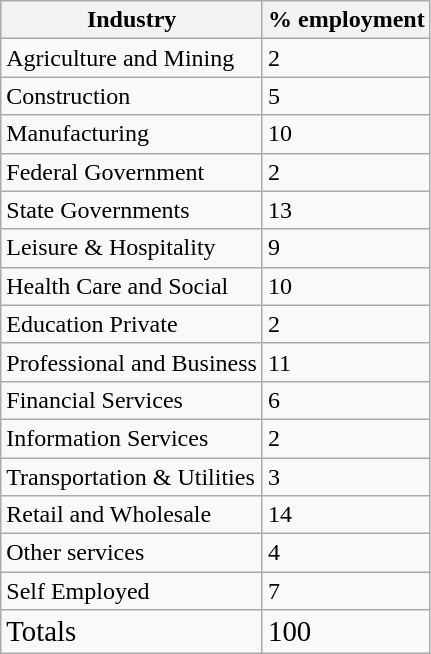<table class="wikitable">
<tr>
<th>Industry</th>
<th>% employment</th>
</tr>
<tr>
<td>Agriculture and Mining</td>
<td>2</td>
</tr>
<tr>
<td>Construction</td>
<td>5</td>
</tr>
<tr>
<td>Manufacturing</td>
<td>10</td>
</tr>
<tr>
<td>Federal Government</td>
<td>2</td>
</tr>
<tr>
<td>State Governments</td>
<td>13</td>
</tr>
<tr>
<td>Leisure & Hospitality</td>
<td>9</td>
</tr>
<tr>
<td>Health Care and Social</td>
<td>10</td>
</tr>
<tr>
<td>Education Private</td>
<td>2</td>
</tr>
<tr>
<td>Professional and Business</td>
<td>11</td>
</tr>
<tr>
<td>Financial Services</td>
<td>6</td>
</tr>
<tr>
<td>Information Services</td>
<td>2</td>
</tr>
<tr>
<td>Transportation & Utilities</td>
<td>3</td>
</tr>
<tr>
<td>Retail and Wholesale</td>
<td>14</td>
</tr>
<tr>
<td>Other services</td>
<td>4</td>
</tr>
<tr>
<td>Self Employed</td>
<td>7</td>
</tr>
<tr>
<td><big>Totals</big></td>
<td><big>100</big></td>
</tr>
</table>
